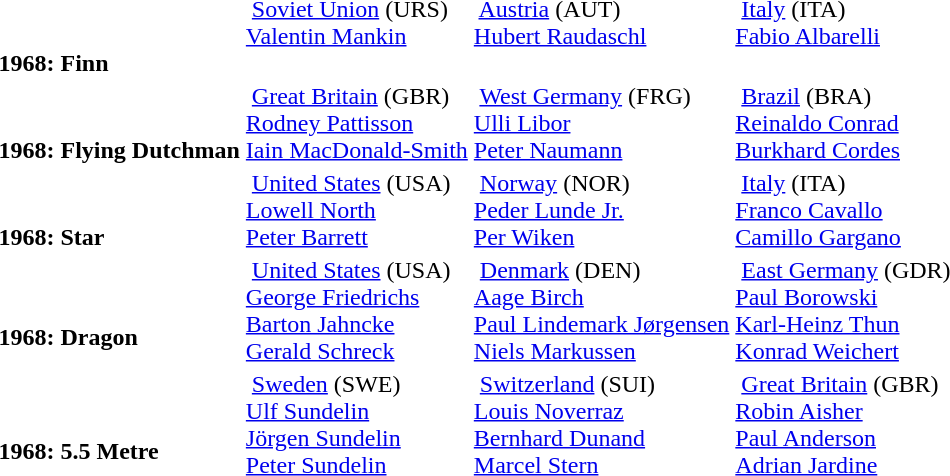<table>
<tr>
<td style="align:center;"><br><br><strong>1968: Finn</strong> <br></td>
<td style="vertical-align:top;"> <a href='#'>Soviet Union</a> <span>(URS)</span><br><a href='#'>Valentin Mankin</a></td>
<td style="vertical-align:top;"> <a href='#'>Austria</a> <span>(AUT)</span><br><a href='#'>Hubert Raudaschl</a></td>
<td style="vertical-align:top;"> <a href='#'>Italy</a> <span>(ITA)</span><br><a href='#'>Fabio Albarelli</a></td>
</tr>
<tr>
<td style="align:center;"><br><br><strong>1968: Flying Dutchman</strong> <br></td>
<td style="vertical-align:top;"> <a href='#'>Great Britain</a> <span>(GBR)</span><br><a href='#'>Rodney Pattisson</a><br><a href='#'>Iain MacDonald-Smith</a></td>
<td style="vertical-align:top;"> <a href='#'>West Germany</a> <span>(FRG)</span><br><a href='#'>Ulli Libor</a><br><a href='#'>Peter Naumann</a></td>
<td style="vertical-align:top;"> <a href='#'>Brazil</a> <span>(BRA)</span><br><a href='#'>Reinaldo Conrad</a><br><a href='#'>Burkhard Cordes</a></td>
</tr>
<tr>
<td style="align:center;"><br><br><strong>1968: Star</strong> <br></td>
<td style="vertical-align:top;"> <a href='#'>United States</a> <span>(USA)</span><br><a href='#'>Lowell North</a><br><a href='#'>Peter Barrett</a></td>
<td style="vertical-align:top;"> <a href='#'>Norway</a> <span>(NOR)</span><br><a href='#'>Peder Lunde Jr.</a><br><a href='#'>Per Wiken</a></td>
<td style="vertical-align:top;"> <a href='#'>Italy</a> <span>(ITA)</span><br><a href='#'>Franco Cavallo</a><br><a href='#'>Camillo Gargano</a></td>
</tr>
<tr>
<td style="align:center;"><br><br><strong>1968: Dragon</strong> <br></td>
<td style="vertical-align:top;"> <a href='#'>United States</a> <span>(USA)</span><br><a href='#'>George Friedrichs</a><br><a href='#'>Barton Jahncke</a><br><a href='#'>Gerald Schreck</a></td>
<td style="vertical-align:top;"> <a href='#'>Denmark</a> <span>(DEN)</span><br><a href='#'>Aage Birch</a><br><a href='#'>Paul Lindemark Jørgensen</a><br><a href='#'>Niels Markussen</a></td>
<td style="vertical-align:top;"> <a href='#'>East Germany</a> <span>(GDR)</span><br><a href='#'>Paul Borowski</a><br><a href='#'>Karl-Heinz Thun</a><br><a href='#'>Konrad Weichert</a></td>
</tr>
<tr>
<td style="align:center;"><br><br><strong>1968: 5.5 Metre</strong> <br></td>
<td style="vertical-align:top;"> <a href='#'>Sweden</a> <span>(SWE)</span><br><a href='#'>Ulf Sundelin</a><br><a href='#'>Jörgen Sundelin</a><br><a href='#'>Peter Sundelin</a></td>
<td style="vertical-align:top;"> <a href='#'>Switzerland</a> <span>(SUI)</span><br><a href='#'>Louis Noverraz</a><br><a href='#'>Bernhard Dunand</a><br><a href='#'>Marcel Stern</a></td>
<td style="vertical-align:top;"> <a href='#'>Great Britain</a> <span>(GBR)</span><br><a href='#'>Robin Aisher</a><br><a href='#'>Paul Anderson</a><br><a href='#'>Adrian Jardine</a></td>
</tr>
</table>
